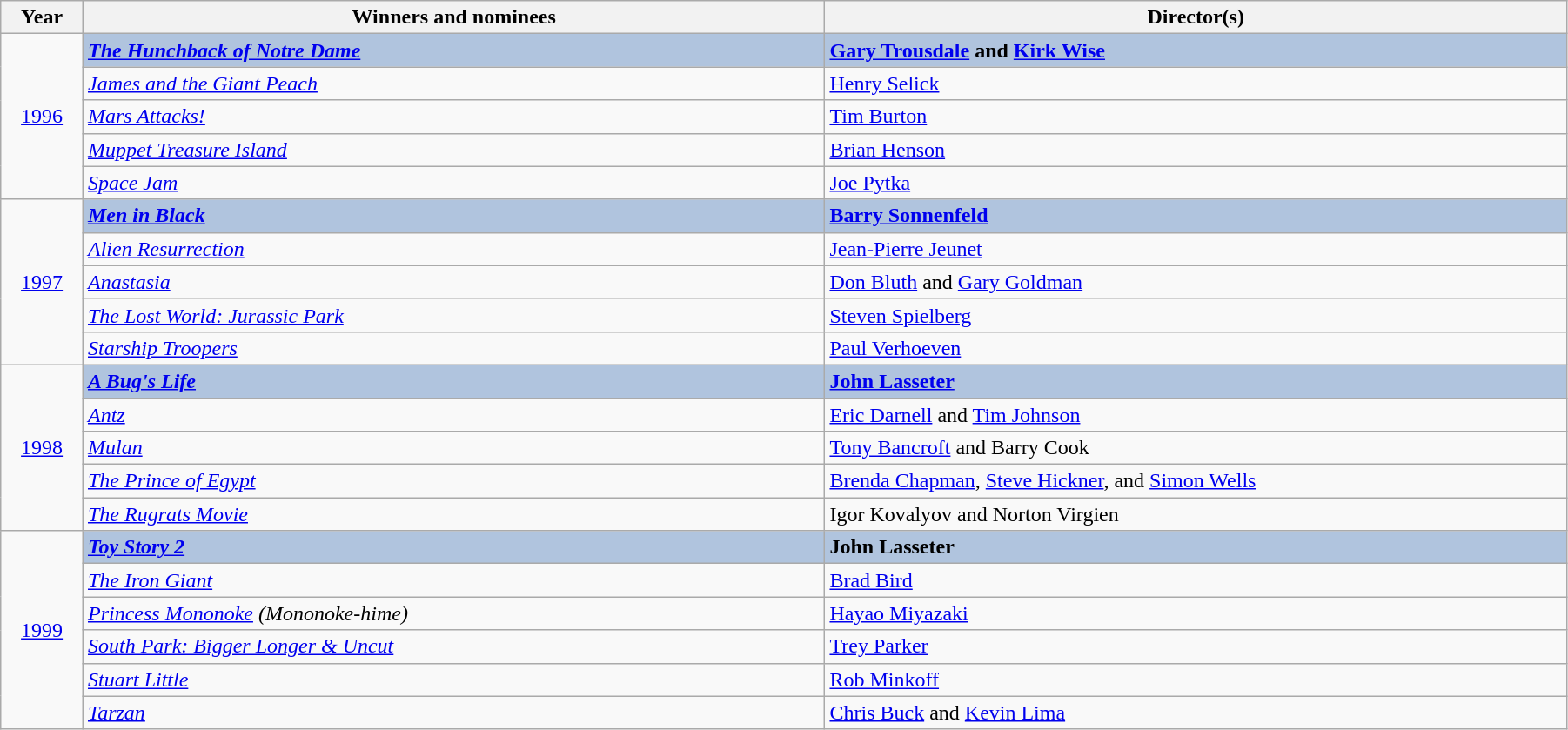<table class="wikitable" style="width:95%;" cellpadding="5">
<tr>
<th style="width:5%;">Year</th>
<th style="width:45%;">Winners and nominees</th>
<th style="width:45%;">Director(s)</th>
</tr>
<tr>
<td rowspan="5" style="text-align:center;"><a href='#'>1996</a></td>
<td style="background:#B0C4DE;"><strong><em><a href='#'>The Hunchback of Notre Dame</a></em></strong></td>
<td style="background:#B0C4DE;"><strong><a href='#'>Gary Trousdale</a> and <a href='#'>Kirk Wise</a></strong></td>
</tr>
<tr>
<td><em><a href='#'>James and the Giant Peach</a></em></td>
<td><a href='#'>Henry Selick</a></td>
</tr>
<tr>
<td><em><a href='#'>Mars Attacks!</a></em></td>
<td><a href='#'>Tim Burton</a></td>
</tr>
<tr>
<td><em><a href='#'>Muppet Treasure Island</a></em></td>
<td><a href='#'>Brian Henson</a></td>
</tr>
<tr>
<td><em><a href='#'>Space Jam</a></em></td>
<td><a href='#'>Joe Pytka</a></td>
</tr>
<tr>
<td rowspan="5" style="text-align:center;"><a href='#'>1997</a></td>
<td style="background:#B0C4DE;"><strong><em><a href='#'>Men in Black</a></em></strong></td>
<td style="background:#B0C4DE;"><strong><a href='#'>Barry Sonnenfeld</a></strong></td>
</tr>
<tr>
<td><em><a href='#'>Alien Resurrection</a></em></td>
<td><a href='#'>Jean-Pierre Jeunet</a></td>
</tr>
<tr>
<td><em><a href='#'>Anastasia</a></em></td>
<td><a href='#'>Don Bluth</a> and <a href='#'>Gary Goldman</a></td>
</tr>
<tr>
<td><em><a href='#'>The Lost World: Jurassic Park</a></em></td>
<td><a href='#'>Steven Spielberg</a></td>
</tr>
<tr>
<td><em><a href='#'>Starship Troopers</a></em></td>
<td><a href='#'>Paul Verhoeven</a></td>
</tr>
<tr>
<td rowspan="5" style="text-align:center;"><a href='#'>1998</a></td>
<td style="background:#B0C4DE;"><strong><em><a href='#'>A Bug's Life</a></em></strong></td>
<td style="background:#B0C4DE;"><strong><a href='#'>John Lasseter</a></strong></td>
</tr>
<tr>
<td><em><a href='#'>Antz</a></em></td>
<td><a href='#'>Eric Darnell</a> and <a href='#'>Tim Johnson</a></td>
</tr>
<tr>
<td><em><a href='#'>Mulan</a></em></td>
<td><a href='#'>Tony Bancroft</a> and Barry Cook</td>
</tr>
<tr>
<td><em><a href='#'>The Prince of Egypt</a></em></td>
<td><a href='#'>Brenda Chapman</a>, <a href='#'>Steve Hickner</a>, and <a href='#'>Simon Wells</a></td>
</tr>
<tr>
<td><em><a href='#'>The Rugrats Movie</a></em></td>
<td>Igor Kovalyov and Norton Virgien</td>
</tr>
<tr>
<td rowspan="6" style="text-align:center;"><a href='#'>1999</a></td>
<td style="background:#B0C4DE;"><strong><em><a href='#'>Toy Story 2</a></em></strong></td>
<td style="background:#B0C4DE;"><strong>John Lasseter</strong></td>
</tr>
<tr>
<td><em><a href='#'>The Iron Giant</a></em></td>
<td><a href='#'>Brad Bird</a></td>
</tr>
<tr>
<td><em><a href='#'>Princess Mononoke</a> (Mononoke-hime)</em></td>
<td><a href='#'>Hayao Miyazaki</a></td>
</tr>
<tr>
<td><em><a href='#'>South Park: Bigger Longer & Uncut</a></em></td>
<td><a href='#'>Trey Parker</a></td>
</tr>
<tr>
<td><em><a href='#'>Stuart Little</a></em></td>
<td><a href='#'>Rob Minkoff</a></td>
</tr>
<tr>
<td><em><a href='#'>Tarzan</a></em></td>
<td><a href='#'>Chris Buck</a> and <a href='#'>Kevin Lima</a></td>
</tr>
</table>
